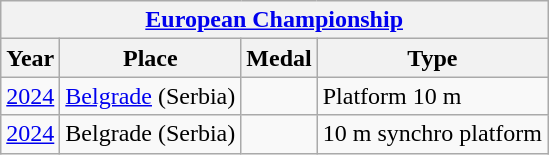<table class="wikitable">
<tr>
<th colspan="4"><a href='#'>European Championship</a></th>
</tr>
<tr>
<th>Year</th>
<th>Place</th>
<th>Medal</th>
<th>Type</th>
</tr>
<tr>
<td><a href='#'>2024</a></td>
<td><a href='#'>Belgrade</a> (Serbia)</td>
<td></td>
<td>Platform 10 m</td>
</tr>
<tr>
<td><a href='#'>2024</a></td>
<td>Belgrade (Serbia)</td>
<td></td>
<td>10 m synchro platform</td>
</tr>
</table>
